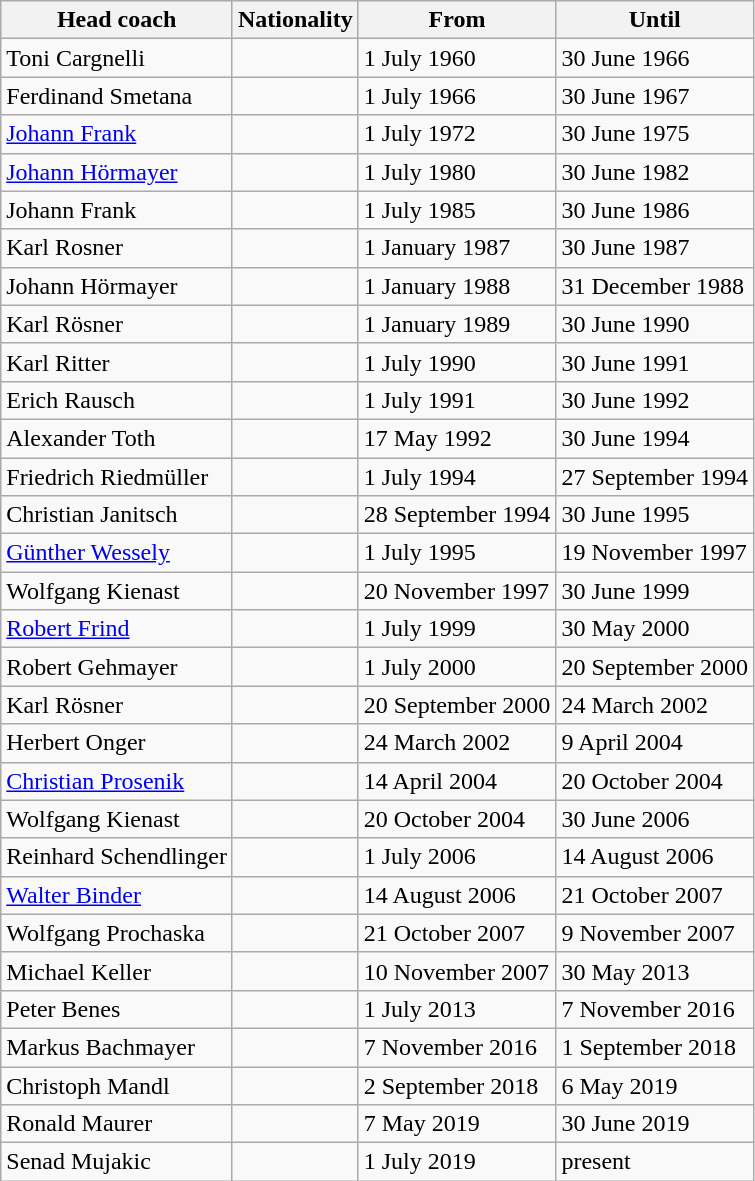<table class="wikitable sortable" style="text-align: center;">
<tr>
<th>Head coach</th>
<th>Nationality</th>
<th>From</th>
<th>Until</th>
</tr>
<tr>
<td align=left>Toni Cargnelli</td>
<td align=left></td>
<td align=left>1 July 1960</td>
<td align=left>30 June 1966</td>
</tr>
<tr>
<td align=left>Ferdinand Smetana</td>
<td align=left></td>
<td align=left>1 July 1966</td>
<td align=left>30 June 1967</td>
</tr>
<tr>
<td align=left><a href='#'>Johann Frank</a></td>
<td align=left></td>
<td align=left>1 July 1972</td>
<td align=left>30 June 1975</td>
</tr>
<tr>
<td align=left><a href='#'>Johann Hörmayer</a></td>
<td align=left></td>
<td align=left>1 July 1980</td>
<td align=left>30 June 1982</td>
</tr>
<tr>
<td align=left>Johann Frank</td>
<td align=left></td>
<td align=left>1 July 1985</td>
<td align=left>30 June 1986</td>
</tr>
<tr>
<td align=left>Karl Rosner</td>
<td align=left></td>
<td align=left>1 January 1987</td>
<td align=left>30 June 1987</td>
</tr>
<tr>
<td align=left>Johann Hörmayer</td>
<td align=left></td>
<td align=left>1 January 1988</td>
<td align=left>31 December 1988</td>
</tr>
<tr>
<td align=left>Karl Rösner</td>
<td align=left></td>
<td align=left>1 January 1989</td>
<td align=left>30 June 1990</td>
</tr>
<tr>
<td align=left>Karl Ritter</td>
<td align=left></td>
<td align=left>1 July 1990</td>
<td align=left>30 June 1991</td>
</tr>
<tr>
<td align=left>Erich Rausch</td>
<td align=left></td>
<td align=left>1 July 1991</td>
<td align=left>30 June 1992</td>
</tr>
<tr>
<td align=left>Alexander Toth</td>
<td align=left></td>
<td align=left>17 May 1992</td>
<td align=left>30 June 1994</td>
</tr>
<tr>
<td align=left>Friedrich Riedmüller</td>
<td align=left></td>
<td align=left>1 July 1994</td>
<td align=left>27 September 1994</td>
</tr>
<tr>
<td align=left>Christian Janitsch</td>
<td align=left></td>
<td align=left>28 September 1994</td>
<td align=left>30 June 1995</td>
</tr>
<tr>
<td align=left><a href='#'>Günther Wessely</a></td>
<td align=left></td>
<td align=left>1 July 1995</td>
<td align=left>19 November 1997</td>
</tr>
<tr>
<td align=left>Wolfgang Kienast</td>
<td align=left></td>
<td align=left>20 November 1997</td>
<td align=left>30 June 1999</td>
</tr>
<tr>
<td align=left><a href='#'>Robert Frind</a></td>
<td align=left></td>
<td align=left>1 July 1999</td>
<td align=left>30 May 2000</td>
</tr>
<tr>
<td align=left>Robert Gehmayer</td>
<td align=left></td>
<td align=left>1 July 2000</td>
<td align=left>20 September 2000</td>
</tr>
<tr>
<td align=left>Karl Rösner</td>
<td align=left></td>
<td align=left>20 September 2000</td>
<td align=left>24 March 2002</td>
</tr>
<tr>
<td align=left>Herbert Onger</td>
<td align=left></td>
<td align=left>24 March 2002</td>
<td align=left>9 April 2004</td>
</tr>
<tr>
<td align=left><a href='#'>Christian Prosenik</a></td>
<td align=left></td>
<td align=left>14 April 2004</td>
<td align=left>20 October 2004</td>
</tr>
<tr>
<td align=left>Wolfgang Kienast</td>
<td align=left></td>
<td align=left>20 October 2004</td>
<td align=left>30 June 2006</td>
</tr>
<tr>
<td align=left>Reinhard Schendlinger</td>
<td align=left></td>
<td align=left>1 July 2006</td>
<td align=left>14 August 2006</td>
</tr>
<tr>
<td align=left><a href='#'>Walter Binder</a></td>
<td align=left></td>
<td align=left>14 August 2006</td>
<td align=left>21 October 2007</td>
</tr>
<tr>
<td align=left>Wolfgang Prochaska</td>
<td align=left></td>
<td align=left>21 October 2007</td>
<td align=left>9 November 2007</td>
</tr>
<tr>
<td align=left>Michael Keller</td>
<td align=left></td>
<td align=left>10 November 2007</td>
<td align=left>30 May 2013</td>
</tr>
<tr>
<td align=left>Peter Benes</td>
<td align=left></td>
<td align=left>1 July 2013</td>
<td align=left>7 November 2016</td>
</tr>
<tr>
<td align=left>Markus Bachmayer</td>
<td align=left></td>
<td align=left>7 November 2016</td>
<td align=left>1 September 2018</td>
</tr>
<tr>
<td align=left>Christoph Mandl</td>
<td align=left></td>
<td align=left>2 September 2018</td>
<td align=left>6 May 2019</td>
</tr>
<tr>
<td align=left>Ronald Maurer</td>
<td align=left></td>
<td align=left>7 May 2019</td>
<td align=left>30 June 2019</td>
</tr>
<tr>
<td align=left>Senad Mujakic</td>
<td align=left></td>
<td align=left>1 July 2019</td>
<td align=left>present</td>
</tr>
</table>
